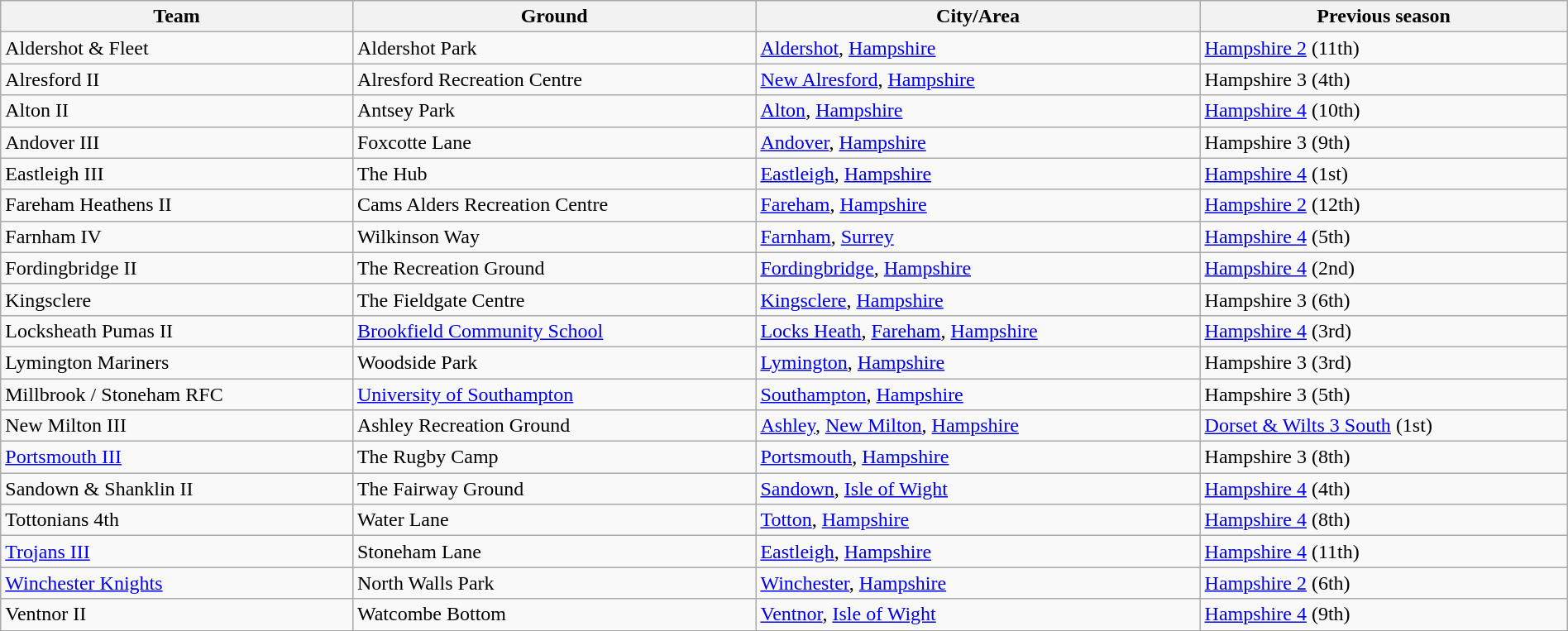<table class="wikitable sortable" width=100%>
<tr>
<th>Team</th>
<th>Ground</th>
<th>City/Area</th>
<th>Previous season</th>
</tr>
<tr>
<td>Aldershot & Fleet</td>
<td>Aldershot Park</td>
<td><a href='#'>Aldershot</a>, <a href='#'>Hampshire</a></td>
<td><a href='#'>Hampshire 2</a> (11th)</td>
</tr>
<tr>
<td>Alresford II</td>
<td>Alresford Recreation Centre</td>
<td><a href='#'>New Alresford</a>, <a href='#'>Hampshire</a></td>
<td>Hampshire 3 (4th)</td>
</tr>
<tr>
<td>Alton II</td>
<td>Antsey Park</td>
<td><a href='#'>Alton</a>, <a href='#'>Hampshire</a></td>
<td><a href='#'>Hampshire 4</a> (10th)</td>
</tr>
<tr>
<td>Andover III</td>
<td>Foxcotte Lane</td>
<td><a href='#'>Andover</a>, <a href='#'>Hampshire</a></td>
<td>Hampshire 3 (9th)</td>
</tr>
<tr>
<td>Eastleigh III</td>
<td>The Hub</td>
<td><a href='#'>Eastleigh</a>, <a href='#'>Hampshire</a></td>
<td><a href='#'>Hampshire 4</a> (1st)</td>
</tr>
<tr>
<td>Fareham Heathens II</td>
<td>Cams Alders Recreation Centre</td>
<td><a href='#'>Fareham</a>, <a href='#'>Hampshire</a></td>
<td><a href='#'>Hampshire 2</a> (12th)</td>
</tr>
<tr>
<td>Farnham IV</td>
<td>Wilkinson Way</td>
<td><a href='#'>Farnham</a>, <a href='#'>Surrey</a></td>
<td><a href='#'>Hampshire 4</a> (5th)</td>
</tr>
<tr>
<td>Fordingbridge	II</td>
<td>The Recreation Ground</td>
<td><a href='#'>Fordingbridge</a>, <a href='#'>Hampshire</a></td>
<td><a href='#'>Hampshire 4</a> (2nd)</td>
</tr>
<tr>
<td>Kingsclere</td>
<td>The Fieldgate Centre</td>
<td><a href='#'>Kingsclere</a>, <a href='#'>Hampshire</a></td>
<td>Hampshire 3 (6th)</td>
</tr>
<tr>
<td>Locksheath Pumas II</td>
<td><a href='#'>Brookfield Community School</a></td>
<td><a href='#'>Locks Heath</a>, <a href='#'>Fareham</a>, <a href='#'>Hampshire</a></td>
<td><a href='#'>Hampshire 4</a> (3rd)</td>
</tr>
<tr>
<td>Lymington Mariners</td>
<td>Woodside Park</td>
<td><a href='#'>Lymington</a>, <a href='#'>Hampshire</a></td>
<td>Hampshire 3 (3rd)</td>
</tr>
<tr>
<td>Millbrook / Stoneham RFC</td>
<td><a href='#'>University of Southampton</a></td>
<td><a href='#'>Southampton</a>, <a href='#'>Hampshire</a></td>
<td>Hampshire 3 (5th)</td>
</tr>
<tr>
<td>New Milton III</td>
<td>Ashley Recreation Ground</td>
<td><a href='#'>Ashley</a>, <a href='#'>New Milton</a>, <a href='#'>Hampshire</a></td>
<td><a href='#'>Dorset & Wilts 3 South</a> (1st)</td>
</tr>
<tr>
<td><a href='#'>Portsmouth III</a></td>
<td>The Rugby Camp</td>
<td><a href='#'>Portsmouth</a>, <a href='#'>Hampshire</a></td>
<td>Hampshire 3 (8th)</td>
</tr>
<tr>
<td>Sandown & Shanklin II</td>
<td>The Fairway Ground</td>
<td><a href='#'>Sandown</a>, <a href='#'>Isle of Wight</a></td>
<td><a href='#'>Hampshire 4</a> (4th)</td>
</tr>
<tr>
<td>Tottonians 4th</td>
<td>Water Lane</td>
<td><a href='#'>Totton</a>, <a href='#'>Hampshire</a></td>
<td><a href='#'>Hampshire 4</a> (8th)</td>
</tr>
<tr>
<td><a href='#'>Trojans III</a></td>
<td>Stoneham Lane</td>
<td><a href='#'>Eastleigh</a>, <a href='#'>Hampshire</a></td>
<td><a href='#'>Hampshire 4</a> (11th)</td>
</tr>
<tr>
<td><a href='#'>Winchester Knights</a></td>
<td>North Walls Park</td>
<td><a href='#'>Winchester</a>, <a href='#'>Hampshire</a></td>
<td><a href='#'>Hampshire 2</a> (6th)</td>
</tr>
<tr>
<td>Ventnor II</td>
<td>Watcombe Bottom</td>
<td><a href='#'>Ventnor</a>, <a href='#'>Isle of Wight</a></td>
<td><a href='#'>Hampshire 4</a> (9th)</td>
</tr>
<tr>
</tr>
</table>
